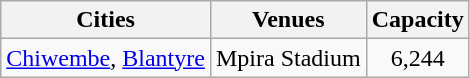<table class="wikitable">
<tr>
<th>Cities</th>
<th>Venues</th>
<th>Capacity</th>
</tr>
<tr>
<td><a href='#'>Chiwembe</a>, <a href='#'>Blantyre</a></td>
<td>Mpira Stadium</td>
<td align="center">6,244</td>
</tr>
</table>
